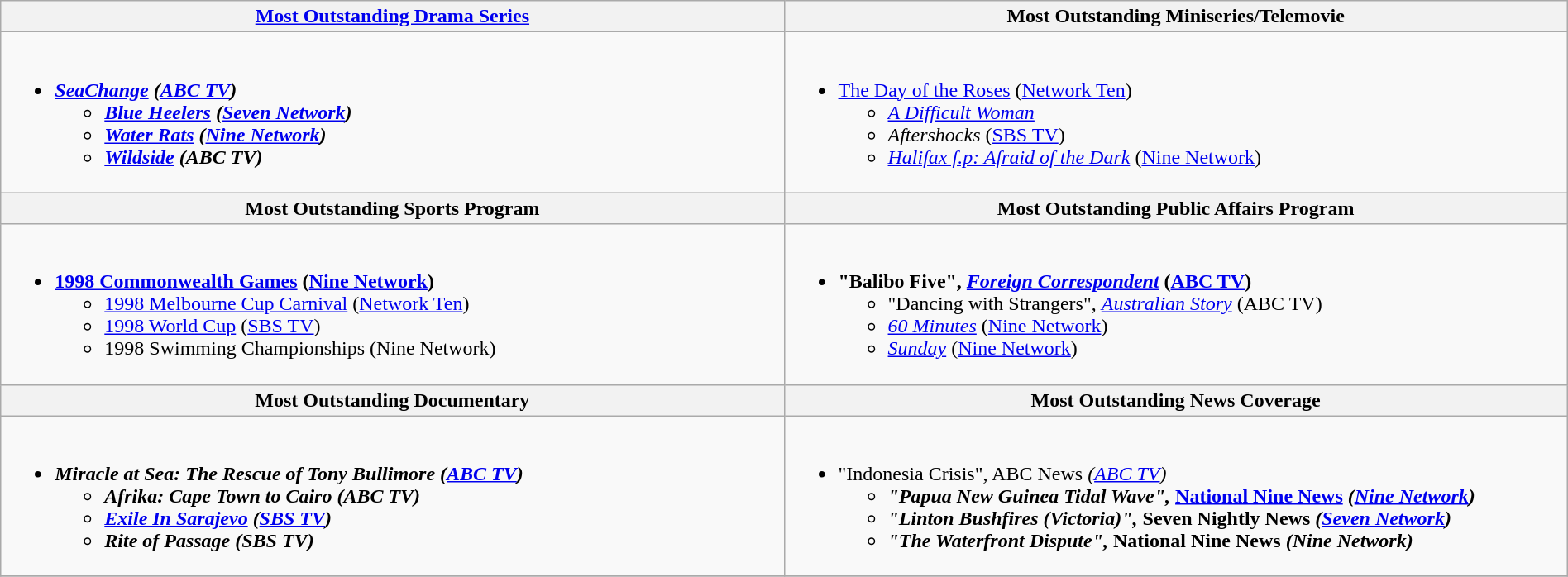<table class=wikitable width="100%">
<tr>
<th width="50%"><a href='#'>Most Outstanding Drama Series</a></th>
<th width="50%">Most Outstanding Miniseries/Telemovie</th>
</tr>
<tr>
<td valign="top"><br><ul><li><strong><em><a href='#'>SeaChange</a><em> (<a href='#'>ABC TV</a>)<strong><ul><li></em><a href='#'>Blue Heelers</a><em> (<a href='#'>Seven Network</a>)</li><li></em><a href='#'>Water Rats</a><em> (<a href='#'>Nine Network</a>)</li><li></em><a href='#'>Wildside</a><em> (ABC TV)</li></ul></li></ul></td>
<td valign="top"><br><ul><li></em></strong><a href='#'>The Day of the Roses</a></em> (<a href='#'>Network Ten</a>)</strong><ul><li><em><a href='#'>A Difficult Woman</a></em></li><li><em>Aftershocks</em> (<a href='#'>SBS TV</a>)</li><li><em><a href='#'>Halifax f.p: Afraid of the Dark</a></em> (<a href='#'>Nine Network</a>)</li></ul></li></ul></td>
</tr>
<tr>
<th width="50%">Most Outstanding Sports Program</th>
<th width="50%">Most Outstanding Public Affairs Program</th>
</tr>
<tr>
<td valign="top"><br><ul><li><strong><a href='#'>1998 Commonwealth Games</a> (<a href='#'>Nine Network</a>)</strong><ul><li><a href='#'>1998 Melbourne Cup Carnival</a> (<a href='#'>Network Ten</a>)</li><li><a href='#'>1998 World Cup</a> (<a href='#'>SBS TV</a>)</li><li>1998 Swimming Championships (Nine Network)</li></ul></li></ul></td>
<td valign="top"><br><ul><li><strong>"Balibo Five", <em><a href='#'>Foreign Correspondent</a></em> (<a href='#'>ABC TV</a>)</strong><ul><li>"Dancing with Strangers", <em><a href='#'>Australian Story</a></em> (ABC TV)</li><li><em><a href='#'>60 Minutes</a></em> (<a href='#'>Nine Network</a>)</li><li><em><a href='#'>Sunday</a></em> (<a href='#'>Nine Network</a>)</li></ul></li></ul></td>
</tr>
<tr>
<th width="50%">Most Outstanding Documentary</th>
<th width="50%">Most Outstanding News Coverage</th>
</tr>
<tr>
<td valign="top"><br><ul><li><strong><em>Miracle at Sea: The Rescue of Tony Bullimore<em> (<a href='#'>ABC TV</a>)<strong><ul><li></em>Afrika: Cape Town to Cairo<em> (ABC TV)</li><li></em><a href='#'>Exile In Sarajevo</a><em> (<a href='#'>SBS TV</a>)</li><li></em>Rite of Passage<em> (SBS TV)</li></ul></li></ul></td>
<td valign="top"><br><ul><li></strong>"Indonesia Crisis", </em>ABC News<em> (<a href='#'>ABC TV</a>)<strong><ul><li>"Papua New Guinea Tidal Wave", </em><a href='#'>National Nine News</a><em> (<a href='#'>Nine Network</a>)</li><li>"Linton Bushfires (Victoria)", </em>Seven Nightly News<em> (<a href='#'>Seven Network</a>)</li><li>"The Waterfront Dispute", </em>National Nine News<em> (Nine Network)</li></ul></li></ul></td>
</tr>
<tr>
</tr>
</table>
